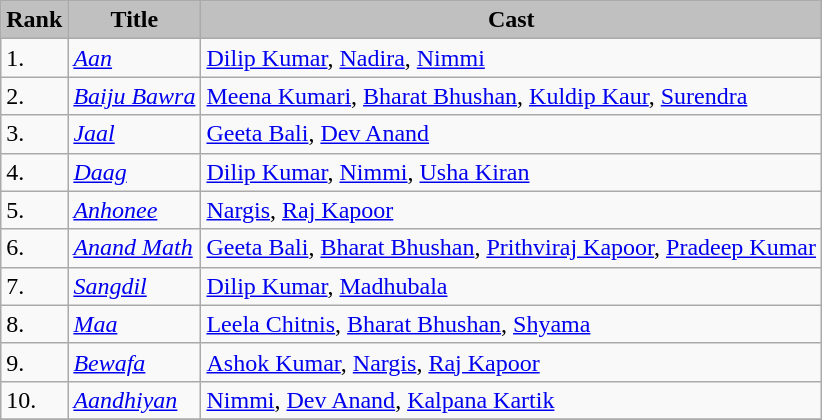<table class="wikitable">
<tr style="background:silver; text-align:center;">
<td><strong>Rank</strong></td>
<td><strong>Title</strong></td>
<td><strong>Cast</strong></td>
</tr>
<tr>
<td>1.</td>
<td><em><a href='#'>Aan</a></em></td>
<td><a href='#'>Dilip Kumar</a>, <a href='#'>Nadira</a>, <a href='#'>Nimmi</a></td>
</tr>
<tr>
<td>2.</td>
<td><em><a href='#'>Baiju Bawra</a></em></td>
<td><a href='#'>Meena Kumari</a>, <a href='#'>Bharat Bhushan</a>, <a href='#'>Kuldip Kaur</a>, <a href='#'>Surendra</a></td>
</tr>
<tr>
<td>3.</td>
<td><em><a href='#'>Jaal</a></em></td>
<td><a href='#'>Geeta Bali</a>, <a href='#'>Dev Anand</a></td>
</tr>
<tr>
<td>4.</td>
<td><em><a href='#'>Daag</a></em></td>
<td><a href='#'>Dilip Kumar</a>, <a href='#'>Nimmi</a>, <a href='#'>Usha Kiran</a></td>
</tr>
<tr>
<td>5.</td>
<td><em><a href='#'>Anhonee</a></em></td>
<td><a href='#'>Nargis</a>, <a href='#'>Raj Kapoor</a></td>
</tr>
<tr>
<td>6.</td>
<td><em><a href='#'>Anand Math</a></em></td>
<td><a href='#'>Geeta Bali</a>, <a href='#'>Bharat Bhushan</a>, <a href='#'>Prithviraj Kapoor</a>, <a href='#'>Pradeep Kumar</a></td>
</tr>
<tr>
<td>7.</td>
<td><em><a href='#'>Sangdil</a></em></td>
<td><a href='#'>Dilip Kumar</a>, <a href='#'>Madhubala</a></td>
</tr>
<tr>
<td>8.</td>
<td><em><a href='#'>Maa</a></em></td>
<td><a href='#'>Leela Chitnis</a>, <a href='#'>Bharat Bhushan</a>, <a href='#'>Shyama</a></td>
</tr>
<tr>
<td>9.</td>
<td><em><a href='#'>Bewafa</a></em></td>
<td><a href='#'>Ashok Kumar</a>, <a href='#'>Nargis</a>, <a href='#'>Raj Kapoor</a></td>
</tr>
<tr>
<td>10.</td>
<td><em><a href='#'>Aandhiyan</a></em></td>
<td><a href='#'>Nimmi</a>, <a href='#'>Dev Anand</a>, <a href='#'>Kalpana Kartik</a></td>
</tr>
<tr>
</tr>
</table>
